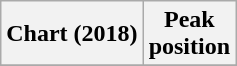<table class="wikitable plainrowheaders" style="text-align:center">
<tr>
<th scope="col">Chart (2018)</th>
<th scope="col">Peak<br>position</th>
</tr>
<tr>
</tr>
</table>
